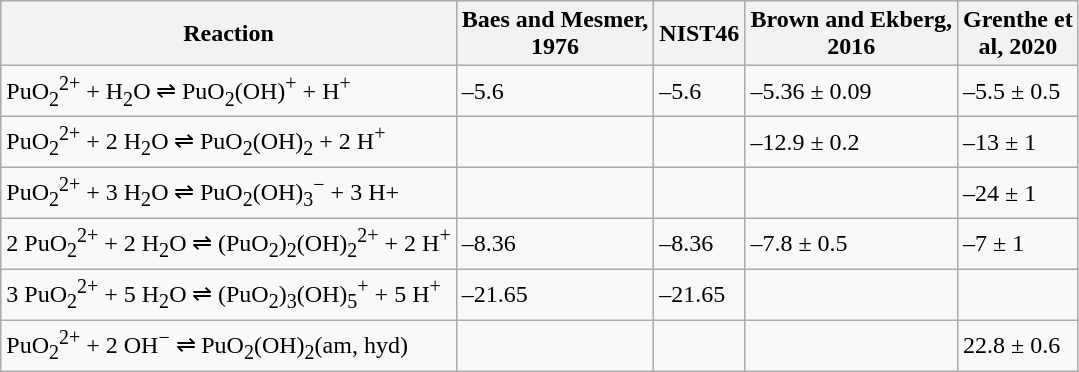<table class="wikitable">
<tr>
<th>Reaction</th>
<th>Baes and Mesmer,<br>1976</th>
<th>NIST46</th>
<th>Brown and Ekberg,<br>2016</th>
<th>Grenthe et<br>al, 2020</th>
</tr>
<tr>
<td>PuO<sub>2</sub><sup>2+</sup> + H<sub>2</sub>O ⇌ PuO<sub>2</sub>(OH)<sup>+</sup> + H<sup>+</sup></td>
<td>–5.6</td>
<td>–5.6</td>
<td>–5.36 ± 0.09</td>
<td>–5.5 ± 0.5</td>
</tr>
<tr>
<td>PuO<sub>2</sub><sup>2+</sup> + 2 H<sub>2</sub>O ⇌ PuO<sub>2</sub>(OH)<sub>2</sub> + 2 H<sup>+</sup></td>
<td></td>
<td></td>
<td>–12.9 ± 0.2</td>
<td>–13 ± 1</td>
</tr>
<tr>
<td>PuO<sub>2</sub><sup>2+</sup> + 3 H<sub>2</sub>O ⇌ PuO<sub>2</sub>(OH)<sub>3</sub><sup>−</sup> + 3 H+</td>
<td></td>
<td></td>
<td></td>
<td>–24 ± 1</td>
</tr>
<tr>
<td>2 PuO<sub>2</sub><sup>2+</sup> + 2 H<sub>2</sub>O ⇌ (PuO<sub>2</sub>)<sub>2</sub>(OH)<sub>2</sub><sup>2+</sup> + 2 H<sup>+</sup></td>
<td>–8.36</td>
<td>–8.36</td>
<td>–7.8 ± 0.5</td>
<td>–7 ± 1</td>
</tr>
<tr>
<td>3 PuO<sub>2</sub><sup>2+</sup> + 5 H<sub>2</sub>O ⇌ (PuO<sub>2</sub>)<sub>3</sub>(OH)<sub>5</sub><sup>+</sup> + 5 H<sup>+</sup></td>
<td>–21.65</td>
<td>–21.65</td>
<td></td>
<td></td>
</tr>
<tr>
<td>PuO<sub>2</sub><sup>2+</sup> + 2 OH<sup>−</sup> ⇌ PuO<sub>2</sub>(OH)<sub>2</sub>(am, hyd)</td>
<td></td>
<td></td>
<td></td>
<td>22.8 ± 0.6</td>
</tr>
</table>
